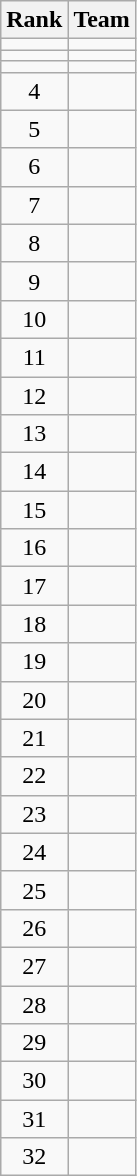<table class="wikitable">
<tr>
<th>Rank</th>
<th>Team</th>
</tr>
<tr>
<td align=center></td>
<td></td>
</tr>
<tr>
<td align=center></td>
<td></td>
</tr>
<tr>
<td align=center></td>
<td></td>
</tr>
<tr>
<td align=center>4</td>
<td></td>
</tr>
<tr>
<td align=center>5</td>
<td></td>
</tr>
<tr>
<td align=center>6</td>
<td></td>
</tr>
<tr>
<td align=center>7</td>
<td></td>
</tr>
<tr>
<td align=center>8</td>
<td></td>
</tr>
<tr>
<td align=center>9</td>
<td></td>
</tr>
<tr>
<td align=center>10</td>
<td></td>
</tr>
<tr>
<td align=center>11</td>
<td></td>
</tr>
<tr>
<td align=center>12</td>
<td></td>
</tr>
<tr>
<td align=center>13</td>
<td></td>
</tr>
<tr>
<td align=center>14</td>
<td></td>
</tr>
<tr>
<td align=center>15</td>
<td></td>
</tr>
<tr>
<td align=center>16</td>
<td></td>
</tr>
<tr>
<td align=center>17</td>
<td></td>
</tr>
<tr>
<td align=center>18</td>
<td></td>
</tr>
<tr>
<td align=center>19</td>
<td></td>
</tr>
<tr>
<td align=center>20</td>
<td></td>
</tr>
<tr>
<td align=center>21</td>
<td></td>
</tr>
<tr>
<td align=center>22</td>
<td></td>
</tr>
<tr>
<td align=center>23</td>
<td></td>
</tr>
<tr>
<td align=center>24</td>
<td></td>
</tr>
<tr>
<td align=center>25</td>
<td></td>
</tr>
<tr>
<td align=center>26</td>
<td></td>
</tr>
<tr>
<td align=center>27</td>
<td></td>
</tr>
<tr>
<td align=center>28</td>
<td></td>
</tr>
<tr>
<td align=center>29</td>
<td></td>
</tr>
<tr>
<td align=center>30</td>
<td></td>
</tr>
<tr>
<td align=center>31</td>
<td></td>
</tr>
<tr>
<td align=center>32</td>
<td></td>
</tr>
</table>
